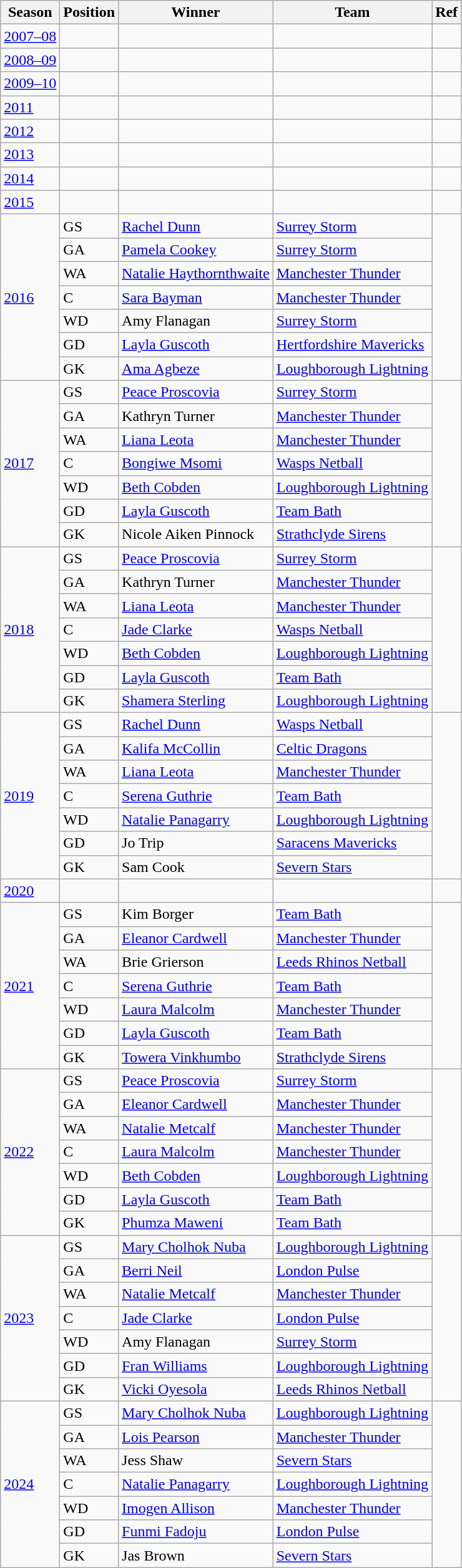<table class="wikitable collapsible">
<tr>
<th>Season</th>
<th>Position</th>
<th>Winner</th>
<th>Team</th>
<th>Ref</th>
</tr>
<tr>
<td><a href='#'>2007–08</a></td>
<td></td>
<td></td>
<td></td>
<td></td>
</tr>
<tr>
<td><a href='#'>2008–09</a></td>
<td></td>
<td></td>
<td></td>
<td></td>
</tr>
<tr>
<td><a href='#'>2009–10</a></td>
<td></td>
<td></td>
<td></td>
<td></td>
</tr>
<tr>
<td><a href='#'>2011</a></td>
<td></td>
<td></td>
<td></td>
<td></td>
</tr>
<tr>
<td><a href='#'>2012</a></td>
<td></td>
<td></td>
<td></td>
<td></td>
</tr>
<tr>
<td><a href='#'>2013</a></td>
<td></td>
<td></td>
<td></td>
<td></td>
</tr>
<tr>
<td><a href='#'>2014</a></td>
<td></td>
<td></td>
<td></td>
<td></td>
</tr>
<tr>
<td><a href='#'>2015</a></td>
<td></td>
<td></td>
<td></td>
<td></td>
</tr>
<tr>
<td rowspan="7"><a href='#'>2016</a></td>
<td>GS</td>
<td> <a href='#'>Rachel Dunn</a></td>
<td><a href='#'>Surrey Storm</a></td>
<td rowspan="7"></td>
</tr>
<tr>
<td>GA</td>
<td> <a href='#'>Pamela Cookey</a></td>
<td><a href='#'>Surrey Storm</a></td>
</tr>
<tr>
<td>WA</td>
<td> <a href='#'>Natalie Haythornthwaite</a></td>
<td><a href='#'>Manchester Thunder</a></td>
</tr>
<tr>
<td>C</td>
<td> <a href='#'>Sara Bayman</a></td>
<td><a href='#'>Manchester Thunder</a></td>
</tr>
<tr>
<td>WD</td>
<td> Amy Flanagan</td>
<td><a href='#'>Surrey Storm</a></td>
</tr>
<tr>
<td>GD</td>
<td> <a href='#'>Layla Guscoth</a></td>
<td><a href='#'>Hertfordshire Mavericks</a></td>
</tr>
<tr>
<td>GK</td>
<td> <a href='#'>Ama Agbeze</a></td>
<td><a href='#'>Loughborough Lightning</a></td>
</tr>
<tr>
<td rowspan="7"><a href='#'>2017</a></td>
<td>GS</td>
<td> <a href='#'>Peace Proscovia</a></td>
<td><a href='#'>Surrey Storm</a></td>
<td rowspan="7"></td>
</tr>
<tr>
<td>GA</td>
<td> Kathryn Turner</td>
<td><a href='#'>Manchester Thunder</a></td>
</tr>
<tr>
<td>WA</td>
<td> <a href='#'>Liana Leota</a></td>
<td><a href='#'>Manchester Thunder</a></td>
</tr>
<tr>
<td>C</td>
<td> <a href='#'>Bongiwe Msomi</a></td>
<td><a href='#'>Wasps Netball</a></td>
</tr>
<tr>
<td>WD</td>
<td> <a href='#'>Beth Cobden</a></td>
<td><a href='#'>Loughborough Lightning</a></td>
</tr>
<tr>
<td>GD</td>
<td> <a href='#'>Layla Guscoth</a></td>
<td><a href='#'>Team Bath</a></td>
</tr>
<tr>
<td>GK</td>
<td> Nicole Aiken Pinnock</td>
<td><a href='#'>Strathclyde Sirens</a></td>
</tr>
<tr>
<td rowspan="7"><a href='#'>2018</a></td>
<td>GS</td>
<td> <a href='#'>Peace Proscovia</a></td>
<td><a href='#'>Surrey Storm</a></td>
<td rowspan="7"></td>
</tr>
<tr>
<td>GA</td>
<td> Kathryn Turner</td>
<td><a href='#'>Manchester Thunder</a></td>
</tr>
<tr>
<td>WA</td>
<td> <a href='#'>Liana Leota</a></td>
<td><a href='#'>Manchester Thunder</a></td>
</tr>
<tr>
<td>C</td>
<td> <a href='#'>Jade Clarke</a></td>
<td><a href='#'>Wasps Netball</a></td>
</tr>
<tr>
<td>WD</td>
<td> <a href='#'>Beth Cobden</a></td>
<td><a href='#'>Loughborough Lightning</a></td>
</tr>
<tr>
<td>GD</td>
<td> <a href='#'>Layla Guscoth</a></td>
<td><a href='#'>Team Bath</a></td>
</tr>
<tr>
<td>GK</td>
<td> <a href='#'>Shamera Sterling</a></td>
<td><a href='#'>Loughborough Lightning</a></td>
</tr>
<tr>
<td rowspan="7"><a href='#'>2019</a></td>
<td>GS</td>
<td> <a href='#'>Rachel Dunn</a></td>
<td><a href='#'>Wasps Netball</a></td>
<td rowspan="7"></td>
</tr>
<tr>
<td>GA</td>
<td> <a href='#'>Kalifa McCollin</a></td>
<td><a href='#'>Celtic Dragons</a></td>
</tr>
<tr>
<td>WA</td>
<td> <a href='#'>Liana Leota</a></td>
<td><a href='#'>Manchester Thunder</a></td>
</tr>
<tr>
<td>C</td>
<td> <a href='#'>Serena Guthrie</a></td>
<td><a href='#'>Team Bath</a></td>
</tr>
<tr>
<td>WD</td>
<td> <a href='#'>Natalie Panagarry</a></td>
<td><a href='#'>Loughborough Lightning</a></td>
</tr>
<tr>
<td>GD</td>
<td> Jo Trip</td>
<td><a href='#'>Saracens Mavericks</a></td>
</tr>
<tr>
<td>GK</td>
<td> Sam Cook</td>
<td><a href='#'>Severn Stars</a></td>
</tr>
<tr>
<td><a href='#'>2020</a></td>
<td></td>
<td></td>
<td></td>
<td></td>
</tr>
<tr>
<td rowspan="7"><a href='#'>2021</a></td>
<td>GS</td>
<td> Kim Borger</td>
<td><a href='#'>Team Bath</a></td>
<td rowspan="7"></td>
</tr>
<tr>
<td>GA</td>
<td> <a href='#'>Eleanor Cardwell</a></td>
<td><a href='#'>Manchester Thunder</a></td>
</tr>
<tr>
<td>WA</td>
<td> Brie Grierson</td>
<td><a href='#'>Leeds Rhinos Netball</a></td>
</tr>
<tr>
<td>C</td>
<td> <a href='#'>Serena Guthrie</a></td>
<td><a href='#'>Team Bath</a></td>
</tr>
<tr>
<td>WD</td>
<td> <a href='#'>Laura Malcolm</a></td>
<td><a href='#'>Manchester Thunder</a></td>
</tr>
<tr>
<td>GD</td>
<td> <a href='#'>Layla Guscoth</a></td>
<td><a href='#'>Team Bath</a></td>
</tr>
<tr>
<td>GK</td>
<td> <a href='#'>Towera Vinkhumbo</a></td>
<td><a href='#'>Strathclyde Sirens</a></td>
</tr>
<tr>
<td rowspan="7"><a href='#'>2022</a></td>
<td>GS</td>
<td> <a href='#'>Peace Proscovia</a></td>
<td><a href='#'>Surrey Storm</a></td>
<td rowspan="7"></td>
</tr>
<tr>
<td>GA</td>
<td> <a href='#'>Eleanor Cardwell</a></td>
<td><a href='#'>Manchester Thunder</a></td>
</tr>
<tr>
<td>WA</td>
<td> <a href='#'>Natalie Metcalf</a></td>
<td><a href='#'>Manchester Thunder</a></td>
</tr>
<tr>
<td>C</td>
<td> <a href='#'>Laura Malcolm</a></td>
<td><a href='#'>Manchester Thunder</a></td>
</tr>
<tr>
<td>WD</td>
<td> <a href='#'>Beth Cobden</a></td>
<td><a href='#'>Loughborough Lightning</a></td>
</tr>
<tr>
<td>GD</td>
<td> <a href='#'>Layla Guscoth</a></td>
<td><a href='#'>Team Bath</a></td>
</tr>
<tr>
<td>GK</td>
<td> <a href='#'>Phumza Maweni</a></td>
<td><a href='#'>Team Bath</a></td>
</tr>
<tr>
<td rowspan="7"><a href='#'>2023</a></td>
<td>GS</td>
<td> <a href='#'>Mary Cholhok Nuba</a></td>
<td><a href='#'>Loughborough Lightning</a></td>
<td rowspan="7"></td>
</tr>
<tr>
<td>GA</td>
<td> <a href='#'>Berri Neil</a></td>
<td><a href='#'>London Pulse</a></td>
</tr>
<tr>
<td>WA</td>
<td> <a href='#'>Natalie Metcalf</a></td>
<td><a href='#'>Manchester Thunder</a></td>
</tr>
<tr>
<td>C</td>
<td> <a href='#'>Jade Clarke</a></td>
<td><a href='#'>London Pulse</a></td>
</tr>
<tr>
<td>WD</td>
<td> Amy Flanagan</td>
<td><a href='#'>Surrey Storm</a></td>
</tr>
<tr>
<td>GD</td>
<td> <a href='#'>Fran Williams</a></td>
<td><a href='#'>Loughborough Lightning</a></td>
</tr>
<tr>
<td>GK</td>
<td> <a href='#'>Vicki Oyesola</a></td>
<td><a href='#'>Leeds Rhinos Netball</a></td>
</tr>
<tr>
<td rowspan="7"><a href='#'>2024</a></td>
<td>GS</td>
<td> <a href='#'>Mary Cholhok Nuba</a></td>
<td><a href='#'>Loughborough Lightning</a></td>
<td rowspan="7"></td>
</tr>
<tr>
<td>GA</td>
<td> <a href='#'>Lois Pearson</a></td>
<td><a href='#'>Manchester Thunder</a></td>
</tr>
<tr>
<td>WA</td>
<td> Jess Shaw</td>
<td><a href='#'>Severn Stars</a></td>
</tr>
<tr>
<td>C</td>
<td> <a href='#'>Natalie Panagarry</a></td>
<td><a href='#'>Loughborough Lightning</a></td>
</tr>
<tr>
<td>WD</td>
<td> <a href='#'>Imogen Allison</a></td>
<td><a href='#'>Manchester Thunder</a></td>
</tr>
<tr>
<td>GD</td>
<td> <a href='#'>Funmi Fadoju</a></td>
<td><a href='#'>London Pulse</a></td>
</tr>
<tr>
<td>GK</td>
<td> Jas Brown</td>
<td><a href='#'>Severn Stars</a></td>
</tr>
</table>
